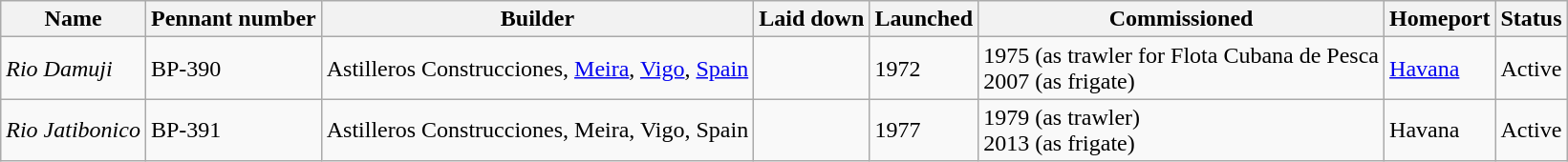<table class="wikitable">
<tr>
<th>Name</th>
<th>Pennant number</th>
<th>Builder</th>
<th>Laid down</th>
<th>Launched</th>
<th>Commissioned</th>
<th>Homeport</th>
<th>Status</th>
</tr>
<tr>
<td><em>Rio Damuji</em></td>
<td>BP-390</td>
<td>Astilleros Construcciones, <a href='#'>Meira</a>, <a href='#'>Vigo</a>, <a href='#'>Spain</a></td>
<td></td>
<td>1972</td>
<td>1975 (as trawler for Flota Cubana de Pesca <br> 2007 (as frigate)</td>
<td><a href='#'>Havana</a></td>
<td>Active</td>
</tr>
<tr>
<td><em>Rio Jatibonico</em></td>
<td>BP-391</td>
<td>Astilleros Construcciones, Meira, Vigo, Spain</td>
<td></td>
<td>1977</td>
<td>1979 (as trawler) <br> 2013 (as frigate)</td>
<td>Havana</td>
<td>Active</td>
</tr>
</table>
